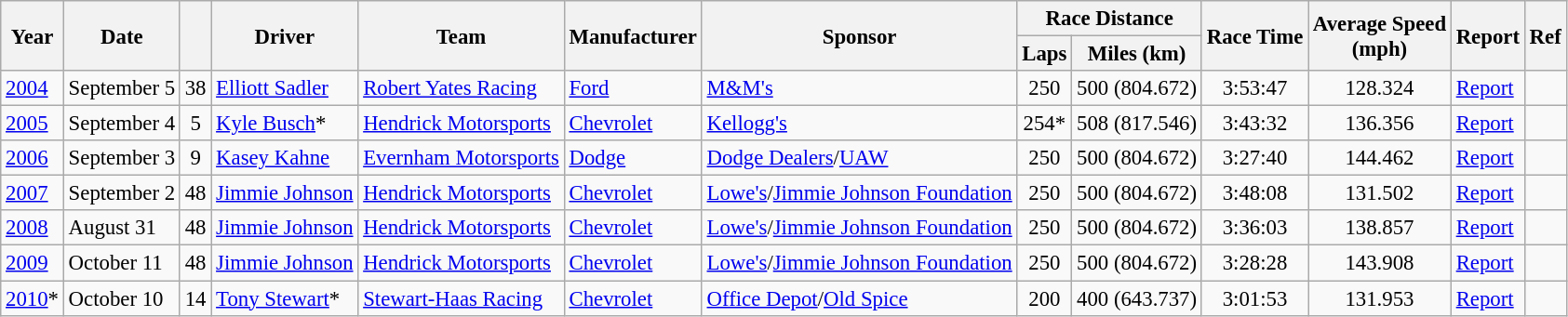<table class="wikitable" style="font-size: 95%;">
<tr>
<th rowspan="2">Year</th>
<th rowspan="2">Date</th>
<th rowspan="2"></th>
<th rowspan="2">Driver</th>
<th rowspan="2">Team</th>
<th rowspan="2">Manufacturer</th>
<th rowspan="2">Sponsor</th>
<th colspan="2">Race Distance</th>
<th rowspan="2">Race Time</th>
<th rowspan="2">Average Speed<br>(mph)</th>
<th rowspan="2">Report</th>
<th rowspan="2">Ref</th>
</tr>
<tr>
<th>Laps</th>
<th>Miles (km)</th>
</tr>
<tr>
<td><a href='#'>2004</a></td>
<td>September 5</td>
<td align="center">38</td>
<td><a href='#'>Elliott Sadler</a></td>
<td><a href='#'>Robert Yates Racing</a></td>
<td><a href='#'>Ford</a></td>
<td><a href='#'>M&M's</a></td>
<td style="text-align:center;">250</td>
<td style="text-align:center;">500 (804.672)</td>
<td style="text-align:center;">3:53:47</td>
<td style="text-align:center;">128.324</td>
<td><a href='#'>Report</a></td>
<td></td>
</tr>
<tr>
<td><a href='#'>2005</a></td>
<td>September 4</td>
<td align="center">5</td>
<td><a href='#'>Kyle Busch</a>*</td>
<td><a href='#'>Hendrick Motorsports</a></td>
<td><a href='#'>Chevrolet</a></td>
<td><a href='#'>Kellogg's</a></td>
<td style="text-align:center;">254*</td>
<td style="text-align:center;">508 (817.546)</td>
<td style="text-align:center;">3:43:32</td>
<td style="text-align:center;">136.356</td>
<td><a href='#'>Report</a></td>
<td></td>
</tr>
<tr>
<td><a href='#'>2006</a></td>
<td>September 3</td>
<td align="center">9</td>
<td><a href='#'>Kasey Kahne</a></td>
<td><a href='#'>Evernham Motorsports</a></td>
<td><a href='#'>Dodge</a></td>
<td><a href='#'>Dodge Dealers</a>/<a href='#'>UAW</a></td>
<td style="text-align:center;">250</td>
<td style="text-align:center;">500 (804.672)</td>
<td style="text-align:center;">3:27:40</td>
<td style="text-align:center;">144.462</td>
<td><a href='#'>Report</a></td>
<td></td>
</tr>
<tr>
<td><a href='#'>2007</a></td>
<td>September 2</td>
<td align="center">48</td>
<td><a href='#'>Jimmie Johnson</a></td>
<td><a href='#'>Hendrick Motorsports</a></td>
<td><a href='#'>Chevrolet</a></td>
<td><a href='#'>Lowe's</a>/<a href='#'>Jimmie Johnson Foundation</a></td>
<td style="text-align:center;">250</td>
<td style="text-align:center;">500 (804.672)</td>
<td style="text-align:center;">3:48:08</td>
<td style="text-align:center;">131.502</td>
<td><a href='#'>Report</a></td>
<td></td>
</tr>
<tr>
<td><a href='#'>2008</a></td>
<td>August 31</td>
<td align="center">48</td>
<td><a href='#'>Jimmie Johnson</a></td>
<td><a href='#'>Hendrick Motorsports</a></td>
<td><a href='#'>Chevrolet</a></td>
<td><a href='#'>Lowe's</a>/<a href='#'>Jimmie Johnson Foundation</a></td>
<td style="text-align:center;">250</td>
<td style="text-align:center;">500 (804.672)</td>
<td style="text-align:center;">3:36:03</td>
<td style="text-align:center;">138.857</td>
<td><a href='#'>Report</a></td>
<td></td>
</tr>
<tr>
<td><a href='#'>2009</a></td>
<td>October 11</td>
<td align="center">48</td>
<td><a href='#'>Jimmie Johnson</a></td>
<td><a href='#'>Hendrick Motorsports</a></td>
<td><a href='#'>Chevrolet</a></td>
<td><a href='#'>Lowe's</a>/<a href='#'>Jimmie Johnson Foundation</a></td>
<td style="text-align:center;">250</td>
<td style="text-align:center;">500 (804.672)</td>
<td style="text-align:center;">3:28:28</td>
<td style="text-align:center;">143.908</td>
<td><a href='#'>Report</a></td>
<td></td>
</tr>
<tr>
<td><a href='#'>2010</a>*</td>
<td>October 10</td>
<td align="center">14</td>
<td><a href='#'>Tony Stewart</a>*</td>
<td><a href='#'>Stewart-Haas Racing</a></td>
<td><a href='#'>Chevrolet</a></td>
<td><a href='#'>Office Depot</a>/<a href='#'>Old Spice</a></td>
<td style="text-align:center;">200</td>
<td style="text-align:center;">400 (643.737)</td>
<td style="text-align:center;">3:01:53</td>
<td style="text-align:center;">131.953</td>
<td><a href='#'>Report</a></td>
<td></td>
</tr>
</table>
